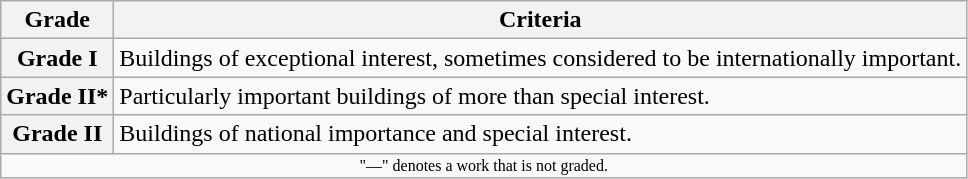<table class="wikitable" border="1">
<tr>
<th>Grade</th>
<th>Criteria</th>
</tr>
<tr>
<th>Grade I</th>
<td>Buildings of exceptional interest, sometimes considered to be internationally important.</td>
</tr>
<tr>
<th>Grade II*</th>
<td>Particularly important buildings of more than special interest.</td>
</tr>
<tr>
<th>Grade II</th>
<td>Buildings of national importance and special interest.</td>
</tr>
<tr>
<td align="center" colspan="14" style="font-size: 8pt">"—" denotes a work that is not graded.</td>
</tr>
</table>
